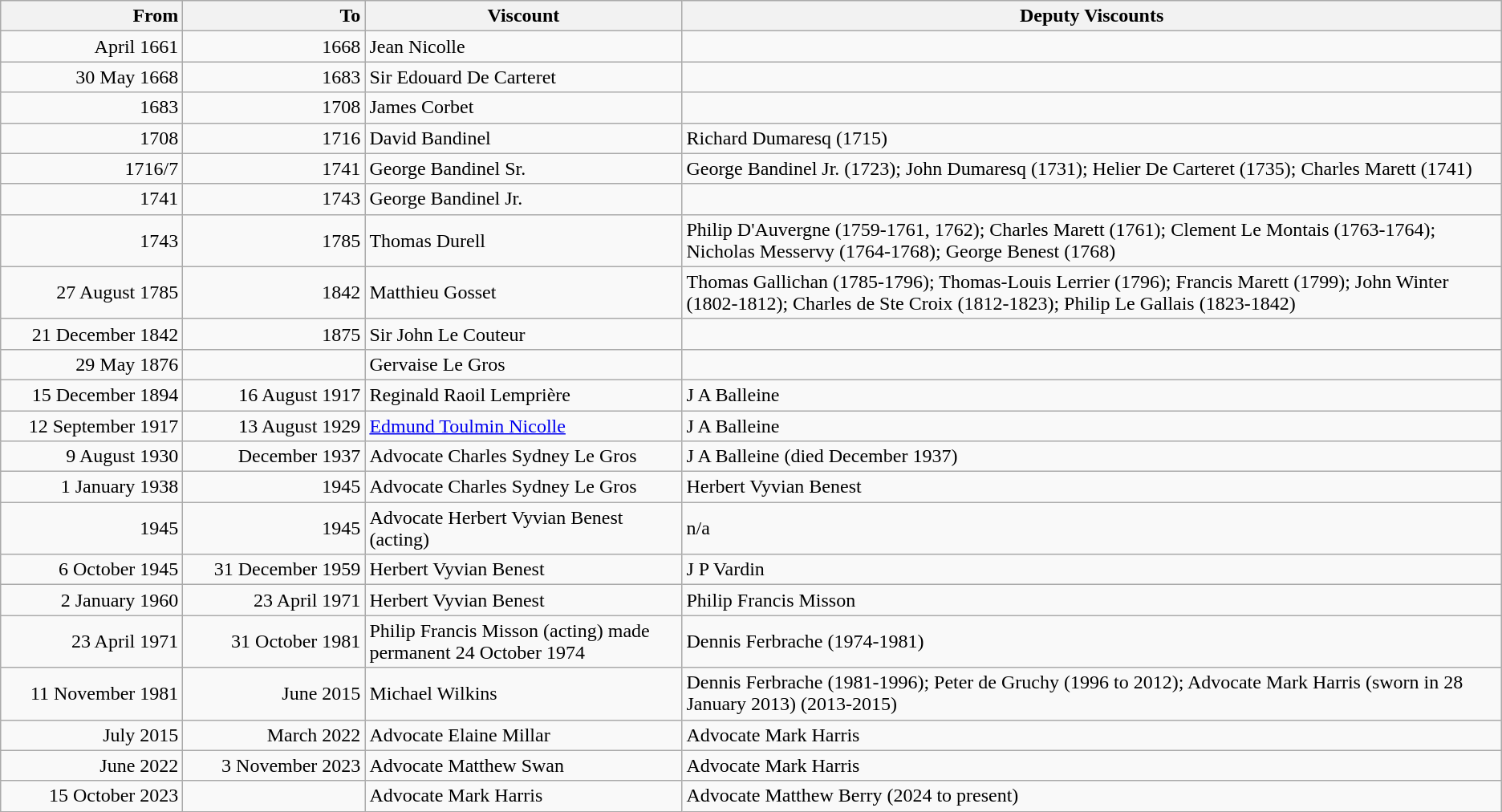<table class="wikitable">
<tr>
<th scope="col" style="width: 9em;text-align:right;">From</th>
<th scope="col" style="width: 9em;text-align:right;">To</th>
<th scope="col" style="width: 16em">Viscount</th>
<th>Deputy Viscounts</th>
</tr>
<tr>
<td style="text-align:right;">April 1661</td>
<td style="text-align:right;">1668</td>
<td>Jean Nicolle</td>
<td></td>
</tr>
<tr>
<td style="text-align:right;">30 May 1668</td>
<td style="text-align:right;">1683</td>
<td>Sir Edouard De Carteret</td>
<td></td>
</tr>
<tr>
<td style="text-align:right;">1683</td>
<td style="text-align:right;">1708</td>
<td>James Corbet</td>
<td></td>
</tr>
<tr>
<td style="text-align:right;">1708</td>
<td style="text-align:right;">1716</td>
<td>David Bandinel</td>
<td>Richard Dumaresq (1715)</td>
</tr>
<tr>
<td style="text-align:right;">1716/7</td>
<td style="text-align:right;">1741</td>
<td>George Bandinel Sr.</td>
<td>George Bandinel Jr. (1723); John Dumaresq (1731); Helier De Carteret (1735); Charles Marett (1741)</td>
</tr>
<tr>
<td style="text-align:right;">1741</td>
<td style="text-align:right;">1743</td>
<td>George Bandinel Jr.</td>
<td></td>
</tr>
<tr>
<td style="text-align:right;">1743</td>
<td style="text-align:right;">1785</td>
<td>Thomas Durell</td>
<td>Philip D'Auvergne (1759-1761, 1762); Charles Marett (1761); Clement Le Montais (1763-1764); Nicholas Messervy (1764-1768); George Benest (1768)</td>
</tr>
<tr>
<td style="text-align:right;">27 August 1785</td>
<td style="text-align:right;">1842</td>
<td>Matthieu Gosset</td>
<td>Thomas Gallichan (1785-1796); Thomas-Louis Lerrier (1796); Francis Marett (1799); John Winter (1802-1812); Charles de Ste Croix (1812-1823); Philip Le Gallais (1823-1842)</td>
</tr>
<tr>
<td style="text-align:right;">21 December 1842</td>
<td style="text-align:right;">1875</td>
<td>Sir John Le Couteur</td>
<td></td>
</tr>
<tr>
<td style="text-align:right;">29 May 1876</td>
<td style="text-align:right;"></td>
<td>Gervaise Le Gros</td>
<td></td>
</tr>
<tr>
<td style="text-align:right;">15 December 1894</td>
<td style="text-align:right;">16 August 1917</td>
<td>Reginald Raoil Lemprière</td>
<td>J A Balleine</td>
</tr>
<tr>
<td style="text-align:right;">12 September 1917</td>
<td style="text-align:right;">13 August 1929</td>
<td><a href='#'>Edmund Toulmin Nicolle</a></td>
<td>J A Balleine</td>
</tr>
<tr>
<td style="text-align:right;">9 August 1930</td>
<td style="text-align:right;">December 1937</td>
<td>Advocate Charles Sydney Le Gros</td>
<td>J A Balleine (died December 1937)</td>
</tr>
<tr>
<td style="text-align:right;">1 January 1938</td>
<td style="text-align:right;">1945</td>
<td>Advocate Charles Sydney Le Gros</td>
<td>Herbert Vyvian Benest</td>
</tr>
<tr>
<td style="text-align:right;">1945</td>
<td style="text-align:right;">1945</td>
<td>Advocate Herbert Vyvian Benest (acting)</td>
<td>n/a</td>
</tr>
<tr>
<td style="text-align:right;">6 October 1945</td>
<td style="text-align:right;">31 December 1959</td>
<td>Herbert Vyvian Benest</td>
<td>J P Vardin</td>
</tr>
<tr>
<td style="text-align:right;">2 January 1960</td>
<td style="text-align:right;">23 April 1971</td>
<td>Herbert Vyvian Benest</td>
<td>Philip Francis Misson</td>
</tr>
<tr>
<td style="text-align:right;">23 April 1971</td>
<td style="text-align:right;">31 October 1981</td>
<td>Philip Francis Misson (acting) made permanent 24 October 1974</td>
<td>Dennis Ferbrache (1974-1981)</td>
</tr>
<tr>
<td style="text-align:right;">11 November 1981</td>
<td style="text-align:right;">June 2015</td>
<td>Michael Wilkins</td>
<td>Dennis Ferbrache (1981-1996); Peter de Gruchy (1996 to 2012); Advocate Mark Harris (sworn in 28 January 2013) (2013-2015)</td>
</tr>
<tr>
<td style="text-align:right;">July 2015</td>
<td style="text-align:right;">March 2022</td>
<td>Advocate Elaine Millar</td>
<td>Advocate Mark Harris</td>
</tr>
<tr>
<td style="text-align:right;">June 2022</td>
<td style="text-align:right;">3 November 2023</td>
<td>Advocate Matthew Swan</td>
<td>Advocate Mark Harris</td>
</tr>
<tr>
<td style="text-align:right;">15 October 2023</td>
<td style="text-align:right;"></td>
<td>Advocate Mark Harris</td>
<td>Advocate Matthew Berry (2024 to present)</td>
</tr>
</table>
